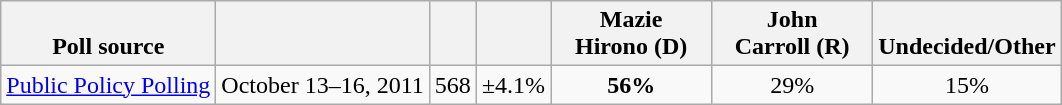<table class="wikitable" style="text-align:center">
<tr valign= bottom>
<th>Poll source</th>
<th></th>
<th></th>
<th></th>
<th style="width:100px;">Mazie<br>Hirono (D)</th>
<th style="width:100px;">John<br>Carroll (R)</th>
<th>Undecided/Other</th>
</tr>
<tr>
<td align=left><a href='#'>Public Policy Polling</a></td>
<td>October 13–16, 2011</td>
<td>568</td>
<td>±4.1%</td>
<td><strong>56%</strong></td>
<td>29%</td>
<td>15%</td>
</tr>
</table>
